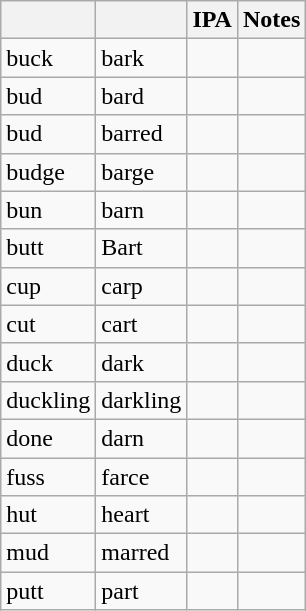<table class="wikitable sortable mw-collapsible mw-collapsed">
<tr>
<th></th>
<th></th>
<th>IPA</th>
<th>Notes</th>
</tr>
<tr>
<td>buck</td>
<td>bark</td>
<td></td>
<td></td>
</tr>
<tr>
<td>bud</td>
<td>bard</td>
<td></td>
<td></td>
</tr>
<tr>
<td>bud</td>
<td>barred</td>
<td></td>
<td></td>
</tr>
<tr>
<td>budge</td>
<td>barge</td>
<td></td>
<td></td>
</tr>
<tr>
<td>bun</td>
<td>barn</td>
<td></td>
<td></td>
</tr>
<tr>
<td>butt</td>
<td>Bart</td>
<td></td>
<td></td>
</tr>
<tr>
<td>cup</td>
<td>carp</td>
<td></td>
</tr>
<tr>
<td>cut</td>
<td>cart</td>
<td></td>
<td></td>
</tr>
<tr>
<td>duck</td>
<td>dark</td>
<td></td>
<td></td>
</tr>
<tr>
<td>duckling</td>
<td>darkling</td>
<td></td>
<td></td>
</tr>
<tr>
<td>done</td>
<td>darn</td>
<td></td>
<td></td>
</tr>
<tr>
<td>fuss</td>
<td>farce</td>
<td></td>
<td></td>
</tr>
<tr>
<td>hut</td>
<td>heart</td>
<td></td>
<td></td>
</tr>
<tr>
<td>mud</td>
<td>marred</td>
<td></td>
<td></td>
</tr>
<tr>
<td>putt</td>
<td>part</td>
<td></td>
<td></td>
</tr>
</table>
